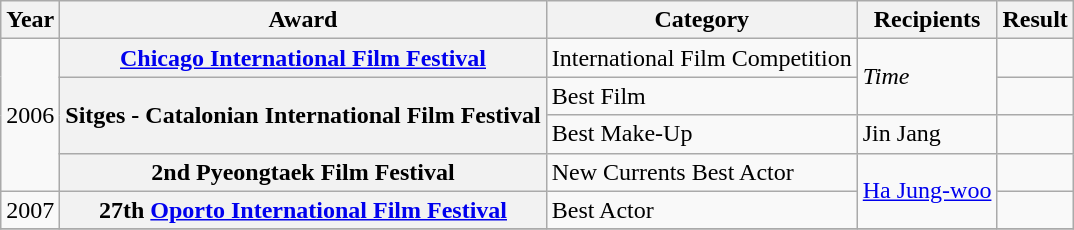<table class="wikitable plainrowheaders sortable">
<tr>
<th scope="col">Year</th>
<th scope="col">Award</th>
<th scope="col">Category</th>
<th scope="col">Recipients</th>
<th scope="col">Result</th>
</tr>
<tr>
<td rowspan="4">2006</td>
<th scope="row"><a href='#'>Chicago International Film Festival</a></th>
<td>International Film Competition</td>
<td rowspan="2"><em>Time</em></td>
<td></td>
</tr>
<tr>
<th rowspan="2" scope="row">Sitges - Catalonian International Film Festival</th>
<td>Best Film</td>
<td></td>
</tr>
<tr>
<td>Best Make-Up</td>
<td>Jin Jang</td>
<td></td>
</tr>
<tr>
<th scope="row">2nd Pyeongtaek Film Festival</th>
<td>New Currents Best Actor</td>
<td rowspan="2"><a href='#'>Ha Jung-woo</a></td>
<td></td>
</tr>
<tr>
<td>2007</td>
<th scope="row">27th <a href='#'>Oporto International Film Festival</a></th>
<td>Best Actor</td>
<td></td>
</tr>
<tr>
</tr>
</table>
